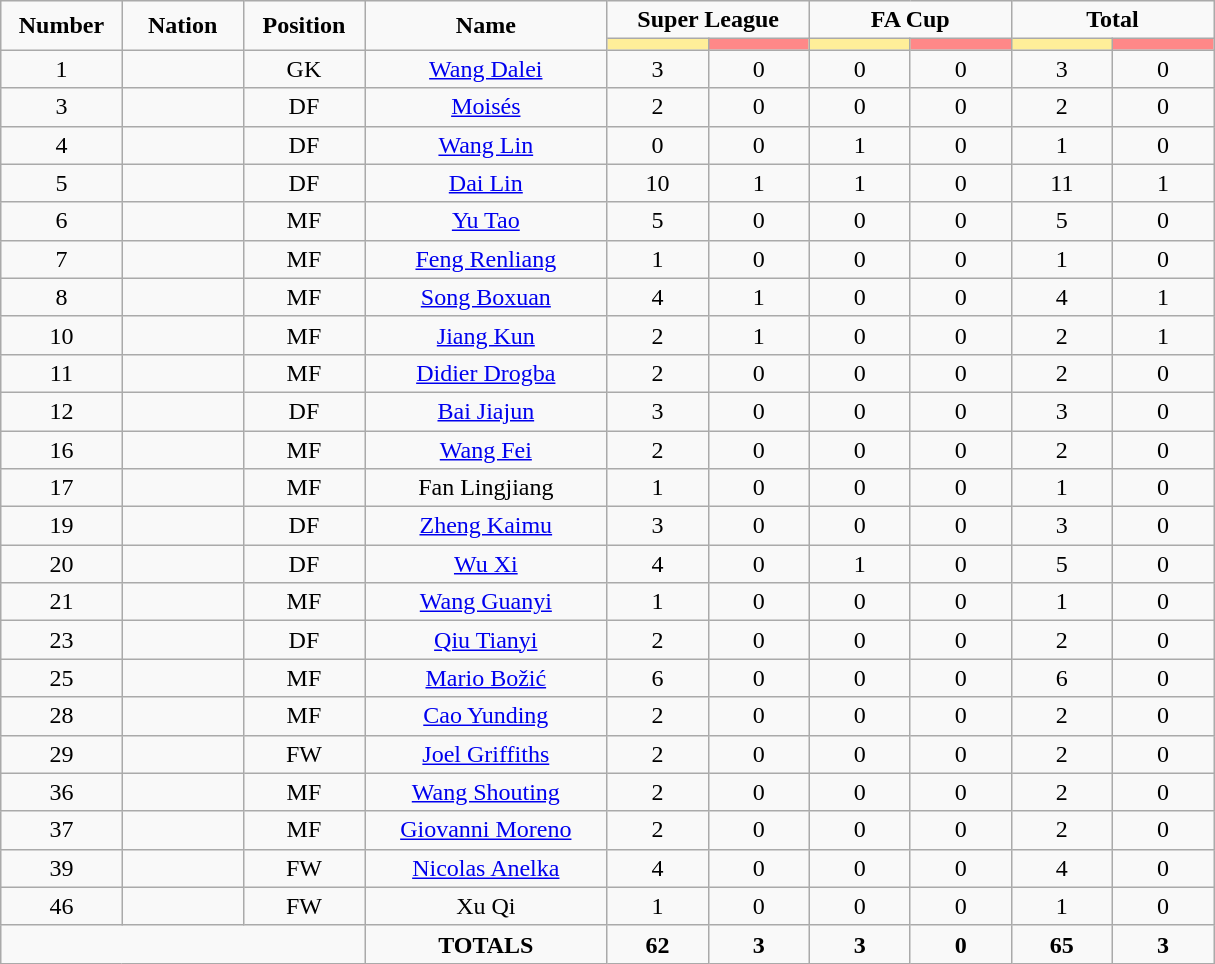<table class="wikitable" style="text-align:center;">
<tr style="text-align:center;">
<td rowspan="2"  style="width:10%; "><strong>Number</strong></td>
<td rowspan="2"  style="width:10%; "><strong>Nation</strong></td>
<td rowspan="2"  style="width:10%; "><strong>Position</strong></td>
<td rowspan="2"  style="width:20%; "><strong>Name</strong></td>
<td colspan="2"><strong>Super League</strong></td>
<td colspan="2"><strong>FA Cup</strong></td>
<td colspan="2"><strong>Total</strong></td>
</tr>
<tr>
<th style="width:60px; background:#fe9;"></th>
<th style="width:60px; background:#ff8888;"></th>
<th style="width:60px; background:#fe9;"></th>
<th style="width:60px; background:#ff8888;"></th>
<th style="width:60px; background:#fe9;"></th>
<th style="width:60px; background:#ff8888;"></th>
</tr>
<tr>
<td>1</td>
<td></td>
<td>GK</td>
<td><a href='#'>Wang Dalei</a></td>
<td>3</td>
<td>0</td>
<td>0</td>
<td>0</td>
<td>3</td>
<td>0</td>
</tr>
<tr>
<td>3</td>
<td></td>
<td>DF</td>
<td><a href='#'>Moisés</a></td>
<td>2</td>
<td>0</td>
<td>0</td>
<td>0</td>
<td>2</td>
<td>0</td>
</tr>
<tr>
<td>4</td>
<td></td>
<td>DF</td>
<td><a href='#'>Wang Lin</a></td>
<td>0</td>
<td>0</td>
<td>1</td>
<td>0</td>
<td>1</td>
<td>0</td>
</tr>
<tr>
<td>5</td>
<td></td>
<td>DF</td>
<td><a href='#'>Dai Lin</a></td>
<td>10</td>
<td>1</td>
<td>1</td>
<td>0</td>
<td>11</td>
<td>1</td>
</tr>
<tr>
<td>6</td>
<td></td>
<td>MF</td>
<td><a href='#'>Yu Tao</a></td>
<td>5</td>
<td>0</td>
<td>0</td>
<td>0</td>
<td>5</td>
<td>0</td>
</tr>
<tr>
<td>7</td>
<td></td>
<td>MF</td>
<td><a href='#'>Feng Renliang</a></td>
<td>1</td>
<td>0</td>
<td>0</td>
<td>0</td>
<td>1</td>
<td>0</td>
</tr>
<tr>
<td>8</td>
<td></td>
<td>MF</td>
<td><a href='#'>Song Boxuan</a></td>
<td>4</td>
<td>1</td>
<td>0</td>
<td>0</td>
<td>4</td>
<td>1</td>
</tr>
<tr>
<td>10</td>
<td></td>
<td>MF</td>
<td><a href='#'>Jiang Kun</a></td>
<td>2</td>
<td>1</td>
<td>0</td>
<td>0</td>
<td>2</td>
<td>1</td>
</tr>
<tr>
<td>11</td>
<td></td>
<td>MF</td>
<td><a href='#'>Didier Drogba</a></td>
<td>2</td>
<td>0</td>
<td>0</td>
<td>0</td>
<td>2</td>
<td>0</td>
</tr>
<tr>
<td>12</td>
<td></td>
<td>DF</td>
<td><a href='#'>Bai Jiajun</a></td>
<td>3</td>
<td>0</td>
<td>0</td>
<td>0</td>
<td>3</td>
<td>0</td>
</tr>
<tr>
<td>16</td>
<td></td>
<td>MF</td>
<td><a href='#'>Wang Fei</a></td>
<td>2</td>
<td>0</td>
<td>0</td>
<td>0</td>
<td>2</td>
<td>0</td>
</tr>
<tr>
<td>17</td>
<td></td>
<td>MF</td>
<td>Fan Lingjiang</td>
<td>1</td>
<td>0</td>
<td>0</td>
<td>0</td>
<td>1</td>
<td>0</td>
</tr>
<tr>
<td>19</td>
<td></td>
<td>DF</td>
<td><a href='#'>Zheng Kaimu</a></td>
<td>3</td>
<td>0</td>
<td>0</td>
<td>0</td>
<td>3</td>
<td>0</td>
</tr>
<tr>
<td>20</td>
<td></td>
<td>DF</td>
<td><a href='#'>Wu Xi</a></td>
<td>4</td>
<td>0</td>
<td>1</td>
<td>0</td>
<td>5</td>
<td>0</td>
</tr>
<tr>
<td>21</td>
<td></td>
<td>MF</td>
<td><a href='#'>Wang Guanyi</a></td>
<td>1</td>
<td>0</td>
<td>0</td>
<td>0</td>
<td>1</td>
<td>0</td>
</tr>
<tr>
<td>23</td>
<td></td>
<td>DF</td>
<td><a href='#'>Qiu Tianyi</a></td>
<td>2</td>
<td>0</td>
<td>0</td>
<td>0</td>
<td>2</td>
<td>0</td>
</tr>
<tr>
<td>25</td>
<td></td>
<td>MF</td>
<td><a href='#'>Mario Božić</a></td>
<td>6</td>
<td>0</td>
<td>0</td>
<td>0</td>
<td>6</td>
<td>0</td>
</tr>
<tr>
<td>28</td>
<td></td>
<td>MF</td>
<td><a href='#'>Cao Yunding</a></td>
<td>2</td>
<td>0</td>
<td>0</td>
<td>0</td>
<td>2</td>
<td>0</td>
</tr>
<tr>
<td>29</td>
<td></td>
<td>FW</td>
<td><a href='#'>Joel Griffiths</a></td>
<td>2</td>
<td>0</td>
<td>0</td>
<td>0</td>
<td>2</td>
<td>0</td>
</tr>
<tr>
<td>36</td>
<td></td>
<td>MF</td>
<td><a href='#'>Wang Shouting</a></td>
<td>2</td>
<td>0</td>
<td>0</td>
<td>0</td>
<td>2</td>
<td>0</td>
</tr>
<tr>
<td>37</td>
<td></td>
<td>MF</td>
<td><a href='#'>Giovanni Moreno</a></td>
<td>2</td>
<td>0</td>
<td>0</td>
<td>0</td>
<td>2</td>
<td>0</td>
</tr>
<tr>
<td>39</td>
<td></td>
<td>FW</td>
<td><a href='#'>Nicolas Anelka</a></td>
<td>4</td>
<td>0</td>
<td>0</td>
<td>0</td>
<td>4</td>
<td>0</td>
</tr>
<tr>
<td>46</td>
<td></td>
<td>FW</td>
<td>Xu Qi</td>
<td>1</td>
<td>0</td>
<td>0</td>
<td>0</td>
<td>1</td>
<td>0</td>
</tr>
<tr>
<td colspan="3"></td>
<td><strong>TOTALS</strong></td>
<td><strong>62</strong></td>
<td><strong>3</strong></td>
<td><strong>3</strong></td>
<td><strong>0</strong></td>
<td><strong>65</strong></td>
<td><strong>3</strong></td>
</tr>
</table>
